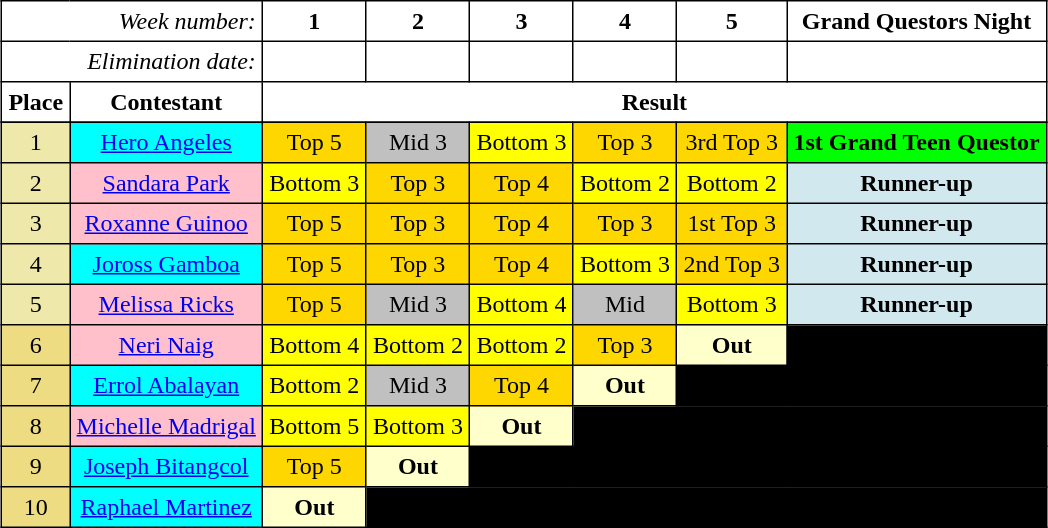<table border="2" cellpadding="4" style="background:white; border:1px solid black; border-collapse:collapse; margin:1em auto; text-align:center;">
<tr>
<td colspan="2" align="right"><em>Week number:</em></td>
<th>1</th>
<th>2</th>
<th>3</th>
<th>4</th>
<th>5</th>
<th>Grand Questors Night</th>
</tr>
<tr>
<td colspan="2" align="right"><em>Elimination date:</em></td>
<th></th>
<th></th>
<th></th>
<th></th>
<th></th>
<th></th>
</tr>
<tr>
<th>Place</th>
<th>Contestant</th>
<th colspan="8" align="center">Result</th>
</tr>
<tr>
</tr>
<tr>
<td align="center" style="background:palegoldenrod;">1</td>
<td bgcolor="cyan"><a href='#'>Hero Angeles</a></td>
<td style="background:gold; color:black">Top 5</td>
<td style="background:silver; color:black">Mid 3</td>
<td style="background:yellow; color:black">Bottom 3</td>
<td style="background:gold; color:black">Top 3</td>
<td style="background:gold; color:black">3rd Top 3</td>
<td style="background:lime; color:black"><strong>1st Grand Teen Questor</strong></td>
</tr>
<tr>
<td align="center" style="background:palegoldenrod;">2</td>
<td bgcolor="pink"><a href='#'>Sandara Park</a></td>
<td style="background:yellow; color:black">Bottom 3</td>
<td style="background:gold; color:black">Top 3</td>
<td style="background:gold; color:black">Top 4</td>
<td style="background:yellow; color:black">Bottom 2</td>
<td style="background:yellow; color:black">Bottom 2</td>
<td style="background:#D1E8EF; color:black"><strong>Runner-up</strong></td>
</tr>
<tr>
<td align="center" style="background:palegoldenrod;">3</td>
<td bgcolor="pink"><a href='#'>Roxanne Guinoo</a></td>
<td style="background:gold; color:black">Top 5</td>
<td style="background:gold; color:black">Top 3</td>
<td style="background:gold; color:black">Top 4</td>
<td style="background:gold; color:black">Top 3</td>
<td style="background:gold; color:black">1st Top 3</td>
<td style="background:#D1E8EF; color:black"><strong>Runner-up</strong></td>
</tr>
<tr>
<td align="center" style="background:palegoldenrod;">4</td>
<td bgcolor="cyan"><a href='#'>Joross Gamboa</a></td>
<td style="background:gold; color:black">Top 5</td>
<td style="background:gold; color:black">Top 3</td>
<td style="background:gold; color:black">Top 4</td>
<td style="background:yellow; color:black">Bottom 3</td>
<td style="background:gold; color:black">2nd Top 3</td>
<td style="background:#D1E8EF; color:black"><strong>Runner-up</strong></td>
</tr>
<tr>
<td align="center" style="background:palegoldenrod;">5</td>
<td bgcolor="pink"><a href='#'>Melissa Ricks</a></td>
<td style="background:gold; color:black">Top 5</td>
<td style="background:silver; color:black">Mid 3</td>
<td style="background:yellow; color:black">Bottom 4</td>
<td style="background:silver; color:black">Mid</td>
<td style="background:yellow; color:black">Bottom 3</td>
<td style="background:#D1E8EF; color:black"><strong>Runner-up</strong></td>
</tr>
<tr>
<td align="center" style="background:#EEDC82;">6</td>
<td bgcolor="pink"><a href='#'>Neri Naig</a></td>
<td style="background:yellow; color:black">Bottom 4</td>
<td style="background:yellow; color:black">Bottom 2</td>
<td style="background:yellow; color:black">Bottom 2</td>
<td style="background:gold; color:black">Top 3</td>
<td style="background:#FFFFCC; color:black"><strong>Out</strong></td>
<td style="background:Black; color:white" colspan=4></td>
</tr>
<tr>
<td align="center" style="background:#EEDC82;">7</td>
<td bgcolor="cyan"><a href='#'>Errol Abalayan</a></td>
<td style="background:yellow; color:black">Bottom 2</td>
<td style="background:silver; color:black">Mid 3</td>
<td style="background:gold; color:black">Top 4</td>
<td style="background:#FFFFCC; color:black"><strong>Out</strong></td>
<td style="background:Black; color:white" colspan=5></td>
</tr>
<tr>
<td align="center" style="background:#EEDC82;">8</td>
<td bgcolor="pink"><a href='#'>Michelle Madrigal</a></td>
<td style="background:yellow; color:black">Bottom 5</td>
<td style="background:yellow; color:black">Bottom 3</td>
<td style="background:#FFFFCC; color:black"><strong>Out</strong></td>
<td style="background:Black; color:white" colspan=6></td>
</tr>
<tr>
<td align="center" style="background:#EEDC82;">9</td>
<td bgcolor="cyan"><a href='#'>Joseph Bitangcol</a></td>
<td style="background:gold; color:black">Top 5</td>
<td style="background:#FFFFCC; color:black"><strong>Out</strong></td>
<td style="background:Black; color:white" colspan=7></td>
</tr>
<tr>
<td align="center" style="background:#EEDC82;">10</td>
<td bgcolor="cyan"><a href='#'>Raphael Martinez</a></td>
<td style="background:#FFFFCC; color:black"><strong>Out</strong></td>
<td style="background:Black; color:white" colspan=8></td>
</tr>
</table>
